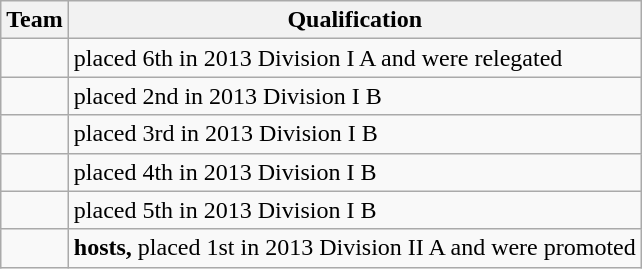<table class="wikitable">
<tr>
<th>Team</th>
<th>Qualification</th>
</tr>
<tr>
<td></td>
<td>placed 6th in 2013 Division I A and were relegated</td>
</tr>
<tr>
<td></td>
<td>placed 2nd in 2013 Division I B</td>
</tr>
<tr>
<td></td>
<td>placed 3rd in 2013 Division I B</td>
</tr>
<tr>
<td></td>
<td>placed 4th in 2013 Division I B</td>
</tr>
<tr>
<td></td>
<td>placed 5th in 2013 Division I B</td>
</tr>
<tr>
<td></td>
<td><strong>hosts,</strong> placed 1st in 2013 Division II A and were promoted</td>
</tr>
</table>
